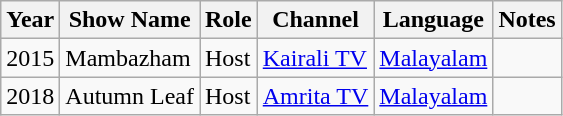<table class="wikitable collapsible sortable" style="text-align:left;">
<tr>
<th>Year</th>
<th>Show Name</th>
<th>Role</th>
<th>Channel</th>
<th>Language</th>
<th>Notes</th>
</tr>
<tr>
<td>2015</td>
<td>Mambazham</td>
<td>Host</td>
<td><a href='#'>Kairali TV</a></td>
<td><a href='#'>Malayalam</a></td>
<td></td>
</tr>
<tr>
<td>2018</td>
<td>Autumn Leaf</td>
<td>Host</td>
<td><a href='#'>Amrita TV</a></td>
<td><a href='#'>Malayalam</a></td>
<td></td>
</tr>
</table>
